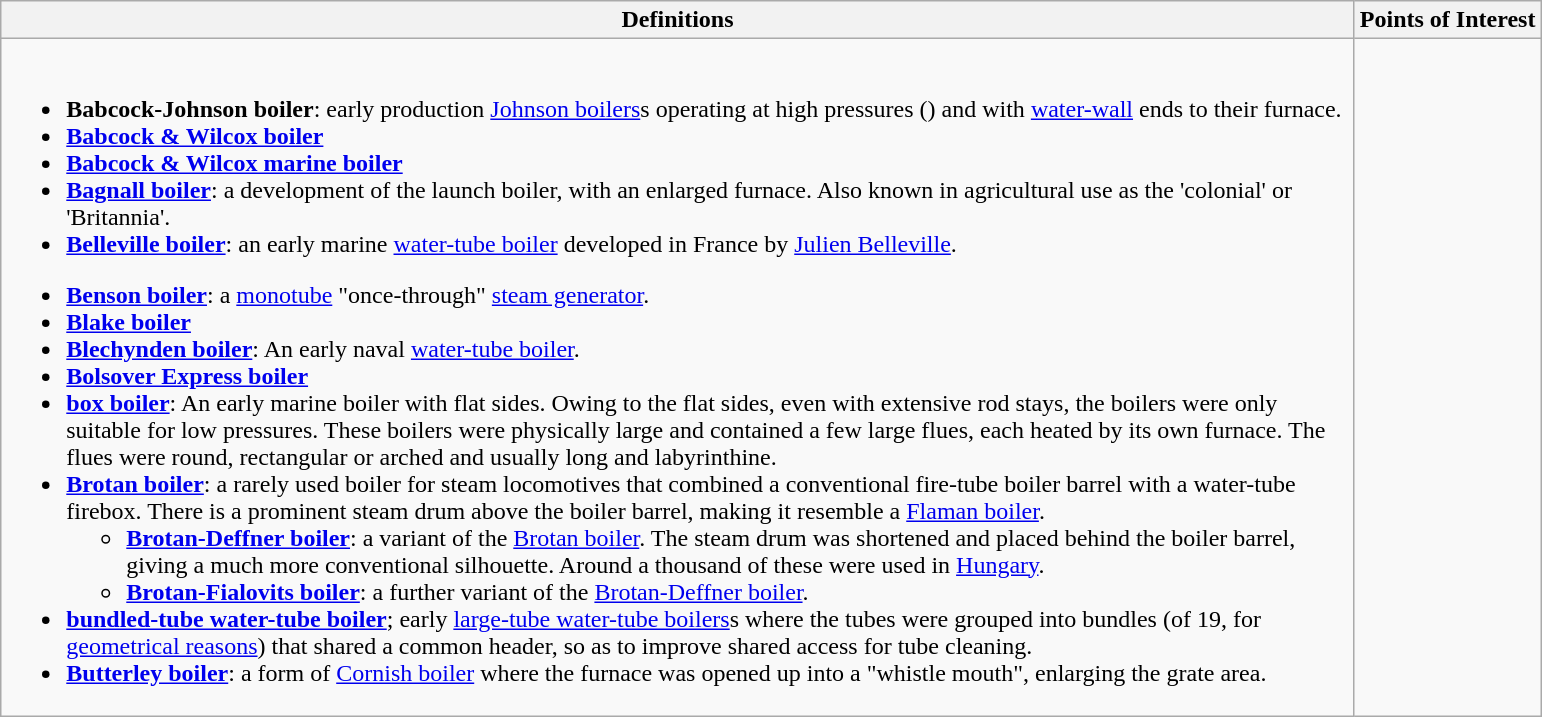<table class="wikitable">
<tr>
<th>Definitions </th>
<th>Points of Interest </th>
</tr>
<tr>
<td width="895"><br><ul><li><strong>Babcock-Johnson boiler</strong>: early production <a href='#'>Johnson boilers</a>s operating at high pressures () and with <a href='#'>water-wall</a> ends to their furnace.</li><li><strong><a href='#'>Babcock & Wilcox boiler</a></strong></li><li><strong><a href='#'>Babcock & Wilcox marine boiler</a></strong></li><li><strong><a href='#'>Bagnall boiler</a></strong>: a development of the launch boiler, with an enlarged furnace. Also known in agricultural use as the 'colonial' or 'Britannia'.</li><li><strong><a href='#'>Belleville boiler</a></strong>: an early marine <a href='#'>water-tube boiler</a> developed in France by <a href='#'>Julien Belleville</a>.</li></ul><ul><li><strong><a href='#'>Benson boiler</a></strong>: a <a href='#'>monotube</a> "once-through" <a href='#'>steam generator</a>.</li><li><strong><a href='#'>Blake boiler</a></strong></li><li><strong><a href='#'>Blechynden boiler</a></strong>: An early naval <a href='#'>water-tube boiler</a>.</li><li><strong><a href='#'>Bolsover Express boiler</a></strong></li><li><strong><a href='#'>box boiler</a></strong>: An early marine boiler with flat sides. Owing to the flat sides, even with extensive rod stays, the boilers were only suitable for low pressures. These boilers were physically large and contained a few large flues, each heated by its own furnace. The flues were round, rectangular or arched and usually long and labyrinthine.</li><li><strong><a href='#'>Brotan boiler</a></strong>: a rarely used boiler for steam locomotives that combined a conventional fire-tube boiler barrel with a water-tube firebox. There is a prominent steam drum above the boiler barrel, making it resemble a <a href='#'>Flaman boiler</a>.<ul><li><strong><a href='#'>Brotan-Deffner boiler</a></strong>: a variant of the <a href='#'>Brotan boiler</a>. The steam drum was shortened and placed behind the boiler barrel, giving a much more conventional silhouette. Around a thousand of these were used in <a href='#'>Hungary</a>.</li><li><strong><a href='#'>Brotan-Fialovits boiler</a></strong>: a further variant of the <a href='#'>Brotan-Deffner boiler</a>.</li></ul></li><li><strong><a href='#'>bundled-tube water-tube boiler</a></strong>; early <a href='#'>large-tube water-tube boilers</a>s where the tubes were grouped into bundles (of 19, for <a href='#'>geometrical reasons</a>) that shared a common header, so as to improve shared access for tube cleaning.</li><li><strong><a href='#'>Butterley boiler</a></strong>: a form of <a href='#'>Cornish boiler</a> where the furnace was opened up into a "whistle mouth", enlarging the grate area.</li></ul></td>
<td><br>
</td>
</tr>
</table>
